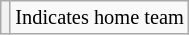<table class="wikitable plainrowheaders" style="font-size:85%">
<tr>
<th scope="row"></th>
<td>Indicates home team</td>
</tr>
</table>
